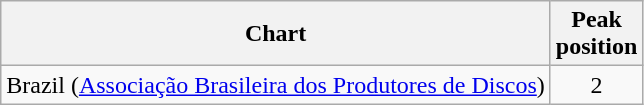<table class="wikitable sortable">
<tr>
<th>Chart</th>
<th>Peak<br>position</th>
</tr>
<tr>
<td>Brazil (<a href='#'>Associação Brasileira dos Produtores de Discos</a>)</td>
<td align="center">2</td>
</tr>
</table>
